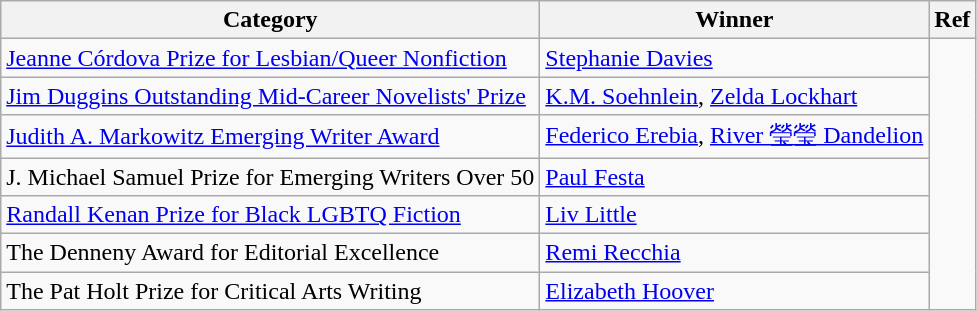<table class="wikitable">
<tr>
<th>Category</th>
<th>Winner</th>
<th>Ref</th>
</tr>
<tr>
<td><a href='#'>Jeanne Córdova Prize for Lesbian/Queer Nonfiction</a></td>
<td><a href='#'>Stephanie Davies</a></td>
<td rowspan=7></td>
</tr>
<tr>
<td><a href='#'>Jim Duggins Outstanding Mid-Career Novelists' Prize</a></td>
<td><a href='#'>K.M. Soehnlein</a>, <a href='#'>Zelda Lockhart</a></td>
</tr>
<tr>
<td><a href='#'>Judith A. Markowitz Emerging Writer Award</a></td>
<td><a href='#'>Federico Erebia</a>, <a href='#'>River 瑩瑩 Dandelion</a></td>
</tr>
<tr>
<td>J. Michael Samuel Prize for Emerging Writers Over 50</td>
<td><a href='#'>Paul Festa</a></td>
</tr>
<tr>
<td><a href='#'>Randall Kenan Prize for Black LGBTQ Fiction</a></td>
<td><a href='#'>Liv Little</a></td>
</tr>
<tr>
<td>The Denneny Award for Editorial Excellence</td>
<td><a href='#'>Remi Recchia</a></td>
</tr>
<tr>
<td>The Pat Holt Prize for Critical Arts Writing</td>
<td><a href='#'>Elizabeth Hoover</a></td>
</tr>
</table>
